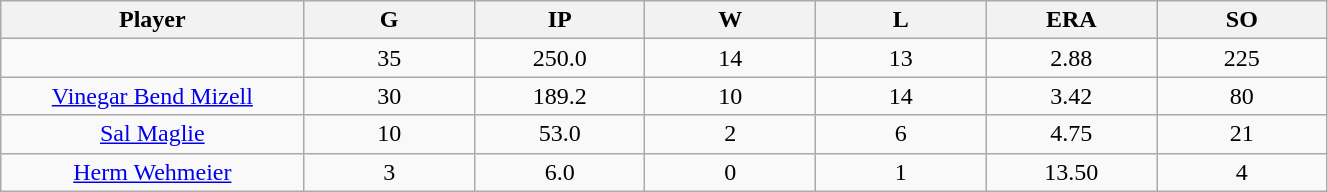<table class="wikitable sortable">
<tr>
<th bgcolor="#DDDDFF" width="16%">Player</th>
<th bgcolor="#DDDDFF" width="9%">G</th>
<th bgcolor="#DDDDFF" width="9%">IP</th>
<th bgcolor="#DDDDFF" width="9%">W</th>
<th bgcolor="#DDDDFF" width="9%">L</th>
<th bgcolor="#DDDDFF" width="9%">ERA</th>
<th bgcolor="#DDDDFF" width="9%">SO</th>
</tr>
<tr align="center">
<td></td>
<td>35</td>
<td>250.0</td>
<td>14</td>
<td>13</td>
<td>2.88</td>
<td>225</td>
</tr>
<tr align="center">
<td><a href='#'>Vinegar Bend Mizell</a></td>
<td>30</td>
<td>189.2</td>
<td>10</td>
<td>14</td>
<td>3.42</td>
<td>80</td>
</tr>
<tr align=center>
<td><a href='#'>Sal Maglie</a></td>
<td>10</td>
<td>53.0</td>
<td>2</td>
<td>6</td>
<td>4.75</td>
<td>21</td>
</tr>
<tr align=center>
<td><a href='#'>Herm Wehmeier</a></td>
<td>3</td>
<td>6.0</td>
<td>0</td>
<td>1</td>
<td>13.50</td>
<td>4</td>
</tr>
</table>
